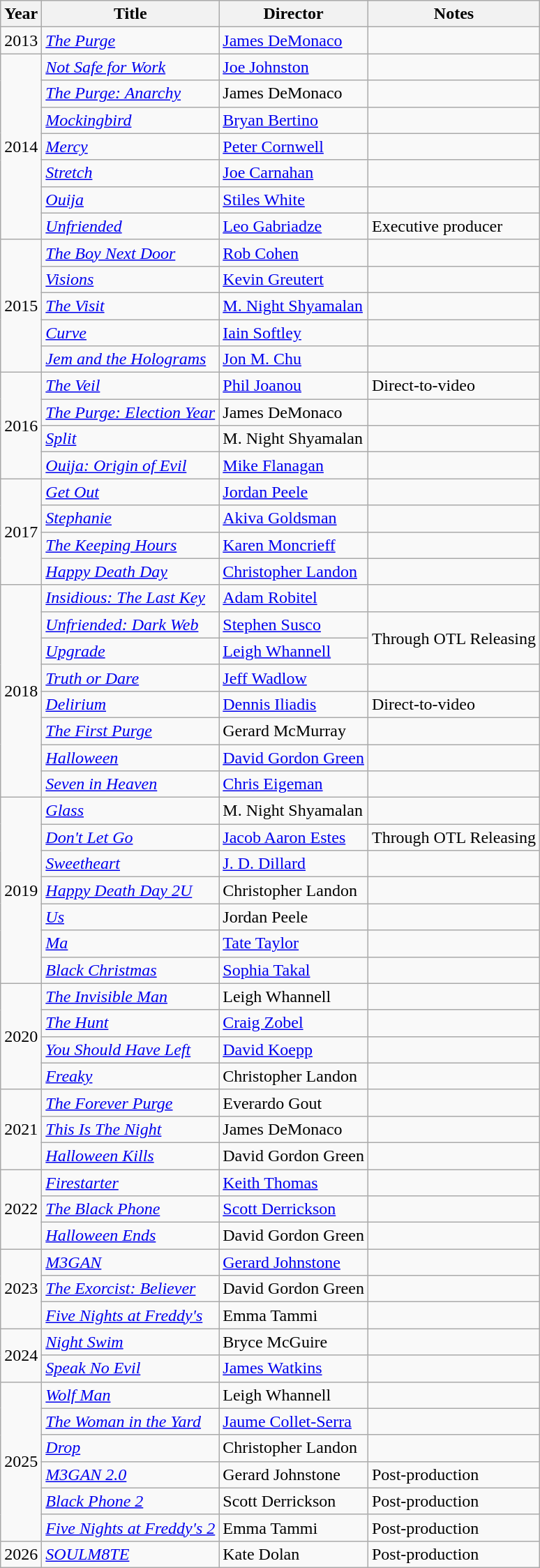<table class="wikitable">
<tr>
<th>Year</th>
<th>Title</th>
<th>Director</th>
<th>Notes</th>
</tr>
<tr>
<td>2013</td>
<td><em><a href='#'>The Purge</a></em></td>
<td><a href='#'>James DeMonaco</a></td>
<td></td>
</tr>
<tr>
<td rowspan=7>2014</td>
<td><em><a href='#'>Not Safe for Work</a></em></td>
<td><a href='#'>Joe Johnston</a></td>
<td></td>
</tr>
<tr>
<td><em><a href='#'>The Purge: Anarchy</a></em></td>
<td>James DeMonaco</td>
<td></td>
</tr>
<tr>
<td><em><a href='#'>Mockingbird</a></em></td>
<td><a href='#'>Bryan Bertino</a></td>
<td></td>
</tr>
<tr>
<td><em><a href='#'>Mercy</a></em></td>
<td><a href='#'>Peter Cornwell</a></td>
<td></td>
</tr>
<tr>
<td><em><a href='#'>Stretch</a></em></td>
<td><a href='#'>Joe Carnahan</a></td>
<td></td>
</tr>
<tr>
<td><em><a href='#'>Ouija</a></em></td>
<td><a href='#'>Stiles White</a></td>
<td></td>
</tr>
<tr>
<td><em><a href='#'>Unfriended</a></em></td>
<td><a href='#'>Leo Gabriadze</a></td>
<td>Executive producer</td>
</tr>
<tr>
<td rowspan=5>2015</td>
<td><em><a href='#'>The Boy Next Door</a></em></td>
<td><a href='#'>Rob Cohen</a></td>
<td></td>
</tr>
<tr>
<td><em><a href='#'>Visions</a></em></td>
<td><a href='#'>Kevin Greutert</a></td>
<td></td>
</tr>
<tr>
<td><em><a href='#'>The Visit</a></em></td>
<td><a href='#'>M. Night Shyamalan</a></td>
<td></td>
</tr>
<tr>
<td><em><a href='#'>Curve</a></em></td>
<td><a href='#'>Iain Softley</a></td>
<td></td>
</tr>
<tr>
<td><em><a href='#'>Jem and the Holograms</a></em></td>
<td><a href='#'>Jon M. Chu</a></td>
<td></td>
</tr>
<tr>
<td rowspan=4>2016</td>
<td><em><a href='#'>The Veil</a></em></td>
<td><a href='#'>Phil Joanou</a></td>
<td>Direct-to-video</td>
</tr>
<tr>
<td><em><a href='#'>The Purge: Election Year</a></em></td>
<td>James DeMonaco</td>
<td></td>
</tr>
<tr>
<td><em><a href='#'>Split</a></em></td>
<td>M. Night Shyamalan</td>
<td></td>
</tr>
<tr>
<td><em><a href='#'>Ouija: Origin of Evil</a></em></td>
<td><a href='#'>Mike Flanagan</a></td>
<td></td>
</tr>
<tr>
<td rowspan=4>2017</td>
<td><em><a href='#'>Get Out</a></em></td>
<td><a href='#'>Jordan Peele</a></td>
<td></td>
</tr>
<tr>
<td><em><a href='#'>Stephanie</a></em></td>
<td><a href='#'>Akiva Goldsman</a></td>
<td></td>
</tr>
<tr>
<td><em><a href='#'>The Keeping Hours</a></em></td>
<td><a href='#'>Karen Moncrieff</a></td>
<td></td>
</tr>
<tr>
<td><em><a href='#'>Happy Death Day</a></em></td>
<td><a href='#'>Christopher Landon</a></td>
<td></td>
</tr>
<tr>
<td rowspan=8>2018</td>
<td><em><a href='#'>Insidious: The Last Key</a></em></td>
<td><a href='#'>Adam Robitel</a></td>
<td></td>
</tr>
<tr>
<td><em><a href='#'>Unfriended: Dark Web</a></em></td>
<td><a href='#'>Stephen Susco</a></td>
<td rowspan=2>Through OTL Releasing</td>
</tr>
<tr>
<td><em><a href='#'>Upgrade</a></em></td>
<td><a href='#'>Leigh Whannell</a></td>
</tr>
<tr>
<td><em><a href='#'>Truth or Dare</a></em></td>
<td><a href='#'>Jeff Wadlow</a></td>
<td></td>
</tr>
<tr>
<td><em><a href='#'>Delirium</a></em></td>
<td><a href='#'>Dennis Iliadis</a></td>
<td>Direct-to-video</td>
</tr>
<tr>
<td><em><a href='#'>The First Purge</a></em></td>
<td>Gerard McMurray</td>
<td></td>
</tr>
<tr>
<td><em><a href='#'>Halloween</a></em></td>
<td><a href='#'>David Gordon Green</a></td>
<td></td>
</tr>
<tr>
<td><em><a href='#'>Seven in Heaven</a></em></td>
<td><a href='#'>Chris Eigeman</a></td>
<td></td>
</tr>
<tr>
<td rowspan=7>2019</td>
<td><em><a href='#'>Glass</a></em></td>
<td>M. Night Shyamalan</td>
<td></td>
</tr>
<tr>
<td><em><a href='#'>Don't Let Go</a></em></td>
<td><a href='#'>Jacob Aaron Estes</a></td>
<td>Through OTL Releasing</td>
</tr>
<tr>
<td><em><a href='#'>Sweetheart</a></em></td>
<td><a href='#'>J. D. Dillard</a></td>
<td></td>
</tr>
<tr>
<td><em><a href='#'>Happy Death Day 2U</a></em></td>
<td>Christopher Landon</td>
<td></td>
</tr>
<tr>
<td><em><a href='#'>Us</a></em></td>
<td>Jordan Peele</td>
<td></td>
</tr>
<tr>
<td><em><a href='#'>Ma</a></em></td>
<td><a href='#'>Tate Taylor</a></td>
<td></td>
</tr>
<tr>
<td><em><a href='#'>Black Christmas</a></em></td>
<td><a href='#'>Sophia Takal</a></td>
<td></td>
</tr>
<tr>
<td rowspan=4>2020</td>
<td><em><a href='#'>The Invisible Man</a></em></td>
<td>Leigh Whannell</td>
<td></td>
</tr>
<tr>
<td><em><a href='#'>The Hunt</a></em></td>
<td><a href='#'>Craig Zobel</a></td>
<td></td>
</tr>
<tr>
<td><em><a href='#'>You Should Have Left</a></em></td>
<td><a href='#'>David Koepp</a></td>
<td></td>
</tr>
<tr>
<td><em><a href='#'>Freaky</a></em></td>
<td>Christopher Landon</td>
<td></td>
</tr>
<tr>
<td rowspan=3>2021</td>
<td><em><a href='#'>The Forever Purge</a></em></td>
<td>Everardo Gout</td>
<td></td>
</tr>
<tr>
<td><em><a href='#'>This Is The Night</a></em></td>
<td>James DeMonaco</td>
<td></td>
</tr>
<tr>
<td><em><a href='#'>Halloween Kills</a></em></td>
<td>David Gordon Green</td>
<td></td>
</tr>
<tr>
<td rowspan=3>2022</td>
<td><em><a href='#'>Firestarter</a></em></td>
<td><a href='#'>Keith Thomas</a></td>
<td></td>
</tr>
<tr>
<td><em><a href='#'>The Black Phone</a></em></td>
<td><a href='#'>Scott Derrickson</a></td>
<td></td>
</tr>
<tr>
<td><em><a href='#'>Halloween Ends</a></em></td>
<td>David Gordon Green</td>
<td></td>
</tr>
<tr>
<td rowspan=3>2023</td>
<td><em><a href='#'>M3GAN</a></em></td>
<td><a href='#'>Gerard Johnstone</a></td>
<td></td>
</tr>
<tr>
<td><em><a href='#'>The Exorcist: Believer</a></em></td>
<td>David Gordon Green</td>
<td></td>
</tr>
<tr>
<td><em><a href='#'>Five Nights at Freddy's</a></em></td>
<td>Emma Tammi</td>
<td></td>
</tr>
<tr>
<td rowspan="2">2024</td>
<td><em><a href='#'>Night Swim</a></em></td>
<td>Bryce McGuire</td>
<td></td>
</tr>
<tr>
<td><em><a href='#'>Speak No Evil</a></em></td>
<td><a href='#'>James Watkins</a></td>
<td></td>
</tr>
<tr>
<td rowspan="6">2025</td>
<td><em><a href='#'>Wolf Man</a></em></td>
<td>Leigh Whannell</td>
<td></td>
</tr>
<tr>
<td><em><a href='#'>The Woman in the Yard</a></em></td>
<td><a href='#'>Jaume Collet-Serra</a></td>
<td></td>
</tr>
<tr>
<td><em><a href='#'>Drop</a></em></td>
<td>Christopher Landon</td>
<td></td>
</tr>
<tr>
<td><em><a href='#'>M3GAN 2.0</a></em></td>
<td>Gerard Johnstone</td>
<td>Post-production</td>
</tr>
<tr>
<td><em><a href='#'>Black Phone 2</a></em></td>
<td>Scott Derrickson</td>
<td>Post-production</td>
</tr>
<tr>
<td><em><a href='#'>Five Nights at Freddy's 2</a></em></td>
<td>Emma Tammi</td>
<td>Post-production</td>
</tr>
<tr>
<td>2026</td>
<td><em><a href='#'>SOULM8TE</a></em></td>
<td>Kate Dolan</td>
<td>Post-production</td>
</tr>
</table>
